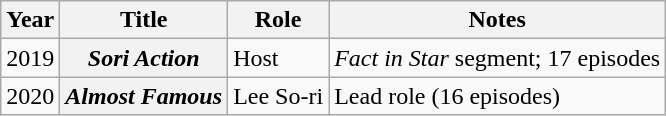<table class="wikitable plainrowheaders sortable" style="margin-right: 0;">
<tr>
<th scope="col">Year</th>
<th scope="col">Title</th>
<th scope="col">Role</th>
<th scope="col" class="unsortable">Notes</th>
</tr>
<tr>
<td>2019</td>
<th scope="row"><em>Sori Action</em></th>
<td>Host</td>
<td><em>Fact in Star</em> segment; 17 episodes</td>
</tr>
<tr>
<td>2020</td>
<th scope="row"><em>Almost Famous</em></th>
<td>Lee So-ri</td>
<td>Lead role (16 episodes)</td>
</tr>
</table>
